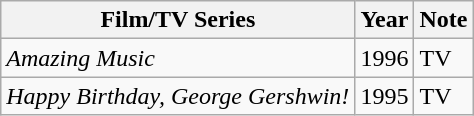<table class=wikitable>
<tr>
<th>Film/TV Series</th>
<th>Year</th>
<th>Note</th>
</tr>
<tr>
<td><em>Amazing Music</em></td>
<td>1996</td>
<td>TV</td>
</tr>
<tr>
<td><em>Happy Birthday, George Gershwin!</em></td>
<td>1995</td>
<td>TV</td>
</tr>
</table>
